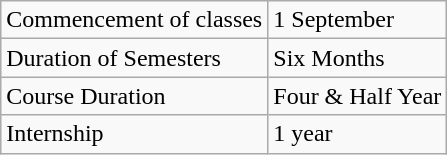<table class="wikitable">
<tr>
<td>Commencement of classes</td>
<td>1 September</td>
</tr>
<tr>
<td>Duration of Semesters</td>
<td>Six Months</td>
</tr>
<tr>
<td>Course Duration</td>
<td>Four & Half Year</td>
</tr>
<tr>
<td>Internship</td>
<td>1 year</td>
</tr>
</table>
